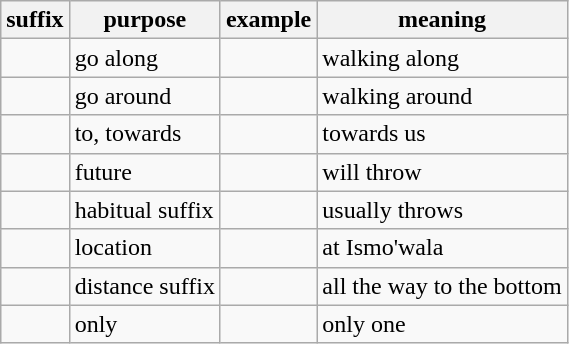<table class="wikitable">
<tr>
<th>suffix</th>
<th>purpose</th>
<th>example</th>
<th>meaning</th>
</tr>
<tr>
<td></td>
<td>go along</td>
<td></td>
<td>walking along</td>
</tr>
<tr>
<td></td>
<td>go around</td>
<td></td>
<td>walking around</td>
</tr>
<tr>
<td></td>
<td>to, towards</td>
<td></td>
<td>towards us</td>
</tr>
<tr>
<td></td>
<td>future</td>
<td></td>
<td>will throw</td>
</tr>
<tr>
<td></td>
<td>habitual suffix</td>
<td></td>
<td>usually throws</td>
</tr>
<tr>
<td></td>
<td>location</td>
<td></td>
<td>at Ismo'wala</td>
</tr>
<tr>
<td></td>
<td>distance suffix</td>
<td></td>
<td>all the way to the bottom</td>
</tr>
<tr>
<td></td>
<td>only</td>
<td></td>
<td>only one</td>
</tr>
</table>
